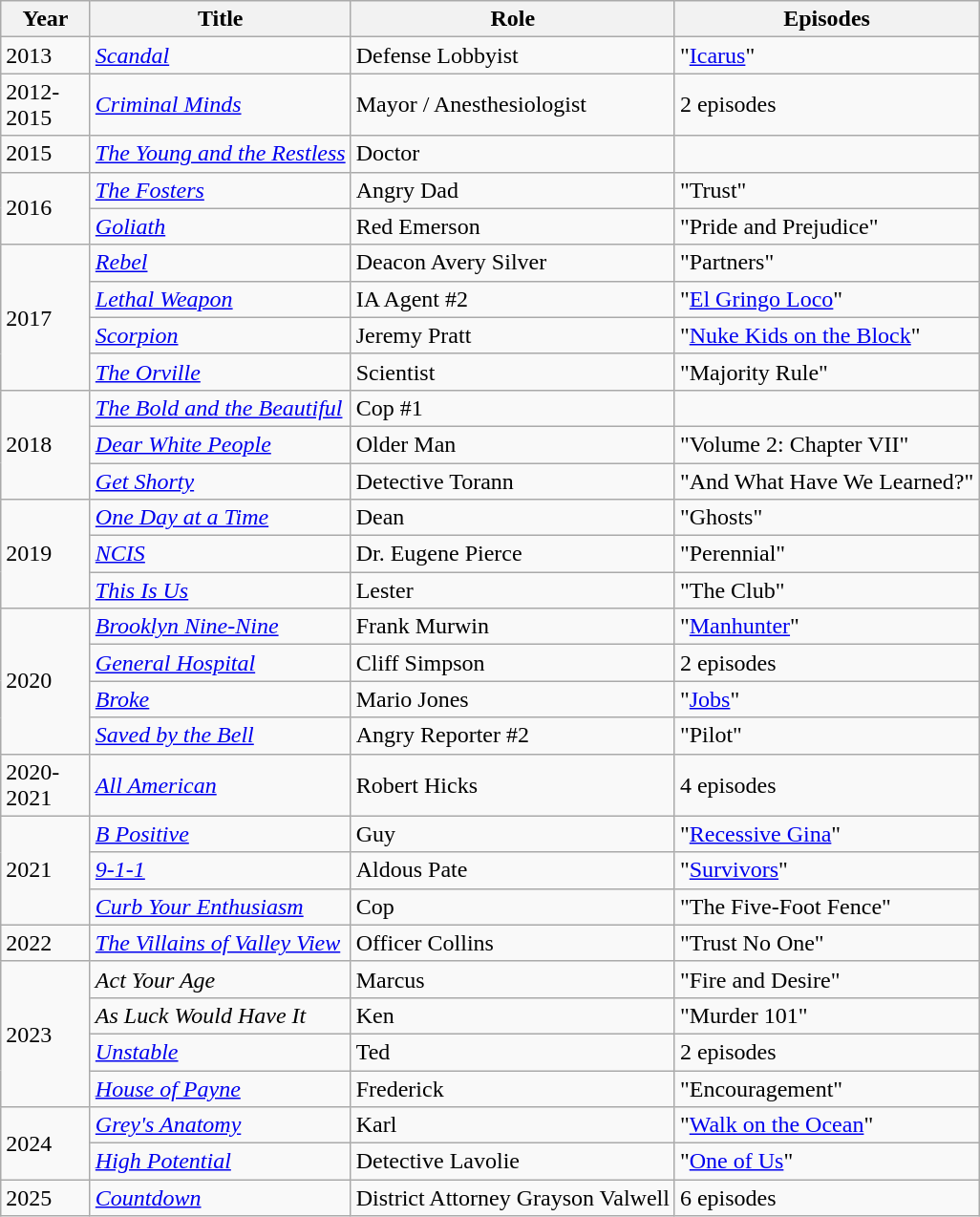<table class="wikitable sortable">
<tr>
<th width="55">Year</th>
<th>Title</th>
<th>Role</th>
<th>Episodes</th>
</tr>
<tr>
<td>2013</td>
<td><em><a href='#'>Scandal</a></em></td>
<td>Defense Lobbyist</td>
<td>"<a href='#'>Icarus</a>"</td>
</tr>
<tr>
<td>2012-2015</td>
<td><em><a href='#'>Criminal Minds</a></em></td>
<td>Mayor / Anesthesiologist</td>
<td>2 episodes</td>
</tr>
<tr>
<td>2015</td>
<td><em><a href='#'>The Young and the Restless</a></em></td>
<td>Doctor</td>
<td></td>
</tr>
<tr>
<td rowspan="2">2016</td>
<td><em><a href='#'>The Fosters</a></em></td>
<td>Angry Dad</td>
<td>"Trust"</td>
</tr>
<tr>
<td><em><a href='#'>Goliath</a></em></td>
<td>Red Emerson</td>
<td>"Pride and Prejudice"</td>
</tr>
<tr>
<td rowspan="4">2017</td>
<td><em><a href='#'>Rebel</a></em></td>
<td>Deacon Avery Silver</td>
<td>"Partners"</td>
</tr>
<tr>
<td><em><a href='#'>Lethal Weapon</a></em></td>
<td>IA Agent #2</td>
<td>"<a href='#'>El Gringo Loco</a>"</td>
</tr>
<tr>
<td><em><a href='#'>Scorpion</a></em></td>
<td>Jeremy Pratt</td>
<td>"<a href='#'>Nuke Kids on the Block</a>"</td>
</tr>
<tr>
<td><em><a href='#'>The Orville</a></em></td>
<td>Scientist</td>
<td>"Majority Rule"</td>
</tr>
<tr>
<td rowspan="3">2018</td>
<td><em><a href='#'>The Bold and the Beautiful</a></em></td>
<td>Cop #1</td>
<td></td>
</tr>
<tr>
<td><em><a href='#'>Dear White People</a></em></td>
<td>Older Man</td>
<td>"Volume 2: Chapter VII"</td>
</tr>
<tr>
<td><em><a href='#'>Get Shorty</a></em></td>
<td>Detective Torann</td>
<td>"And What Have We Learned?"</td>
</tr>
<tr>
<td rowspan="3">2019</td>
<td><em><a href='#'>One Day at a Time</a></em></td>
<td>Dean</td>
<td>"Ghosts"</td>
</tr>
<tr>
<td><em><a href='#'>NCIS</a></em></td>
<td>Dr. Eugene Pierce</td>
<td>"Perennial"</td>
</tr>
<tr>
<td><em><a href='#'>This Is Us</a></em></td>
<td>Lester</td>
<td>"The Club"</td>
</tr>
<tr>
<td rowspan="4">2020</td>
<td><em><a href='#'>Brooklyn Nine-Nine</a></em></td>
<td>Frank Murwin</td>
<td>"<a href='#'>Manhunter</a>"</td>
</tr>
<tr>
<td><em><a href='#'>General Hospital</a></em></td>
<td>Cliff Simpson</td>
<td>2 episodes</td>
</tr>
<tr>
<td><em><a href='#'>Broke</a></em></td>
<td>Mario Jones</td>
<td>"<a href='#'>Jobs</a>"</td>
</tr>
<tr>
<td><em><a href='#'>Saved by the Bell</a></em></td>
<td>Angry Reporter #2</td>
<td>"Pilot"</td>
</tr>
<tr>
<td>2020-2021</td>
<td><em><a href='#'>All American</a></em></td>
<td>Robert Hicks</td>
<td>4 episodes</td>
</tr>
<tr>
<td rowspan="3">2021</td>
<td><em><a href='#'>B Positive</a></em></td>
<td>Guy</td>
<td>"<a href='#'>Recessive Gina</a>"</td>
</tr>
<tr>
<td><em><a href='#'>9-1-1</a></em></td>
<td>Aldous Pate</td>
<td>"<a href='#'>Survivors</a>"</td>
</tr>
<tr>
<td><em><a href='#'>Curb Your Enthusiasm</a></em></td>
<td>Cop</td>
<td>"The Five-Foot Fence"</td>
</tr>
<tr>
<td>2022</td>
<td><em><a href='#'>The Villains of Valley View</a></em></td>
<td>Officer Collins</td>
<td>"Trust No One"</td>
</tr>
<tr>
<td rowspan="4">2023</td>
<td><em>Act Your Age</em></td>
<td>Marcus</td>
<td>"Fire and Desire"</td>
</tr>
<tr>
<td><em>As Luck Would Have It</em></td>
<td>Ken</td>
<td>"Murder 101"</td>
</tr>
<tr>
<td><em><a href='#'>Unstable</a></em></td>
<td>Ted</td>
<td>2 episodes</td>
</tr>
<tr>
<td><em><a href='#'>House of Payne</a></em></td>
<td>Frederick</td>
<td>"Encouragement"</td>
</tr>
<tr>
<td rowspan="2">2024</td>
<td><em><a href='#'>Grey's Anatomy</a></em></td>
<td>Karl</td>
<td>"<a href='#'>Walk on the Ocean</a>"</td>
</tr>
<tr>
<td><em><a href='#'>High Potential</a></em></td>
<td>Detective Lavolie</td>
<td>"<a href='#'>One of Us</a>"</td>
</tr>
<tr>
<td>2025</td>
<td><a href='#'><em>Countdown</em></a></td>
<td>District Attorney Grayson Valwell</td>
<td>6 episodes</td>
</tr>
</table>
